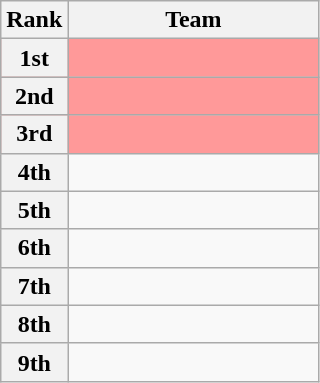<table class=wikitable>
<tr>
<th>Rank</th>
<th width=160px>Team</th>
</tr>
<tr bgcolor=#ff9999>
<th>1st</th>
<td></td>
</tr>
<tr bgcolor=#ff9999>
<th>2nd</th>
<td></td>
</tr>
<tr bgcolor=#ff9999>
<th>3rd</th>
<td></td>
</tr>
<tr>
<th>4th</th>
<td></td>
</tr>
<tr>
<th>5th</th>
<td></td>
</tr>
<tr>
<th>6th</th>
<td></td>
</tr>
<tr>
<th>7th</th>
<td></td>
</tr>
<tr>
<th>8th</th>
<td></td>
</tr>
<tr>
<th>9th</th>
<td></td>
</tr>
</table>
